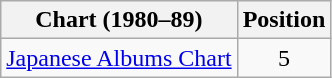<table class="wikitable" style="text-align:center">
<tr>
<th>Chart (1980–89)</th>
<th>Position</th>
</tr>
<tr>
<td align="left"><a href='#'>Japanese Albums Chart</a></td>
<td>5</td>
</tr>
</table>
